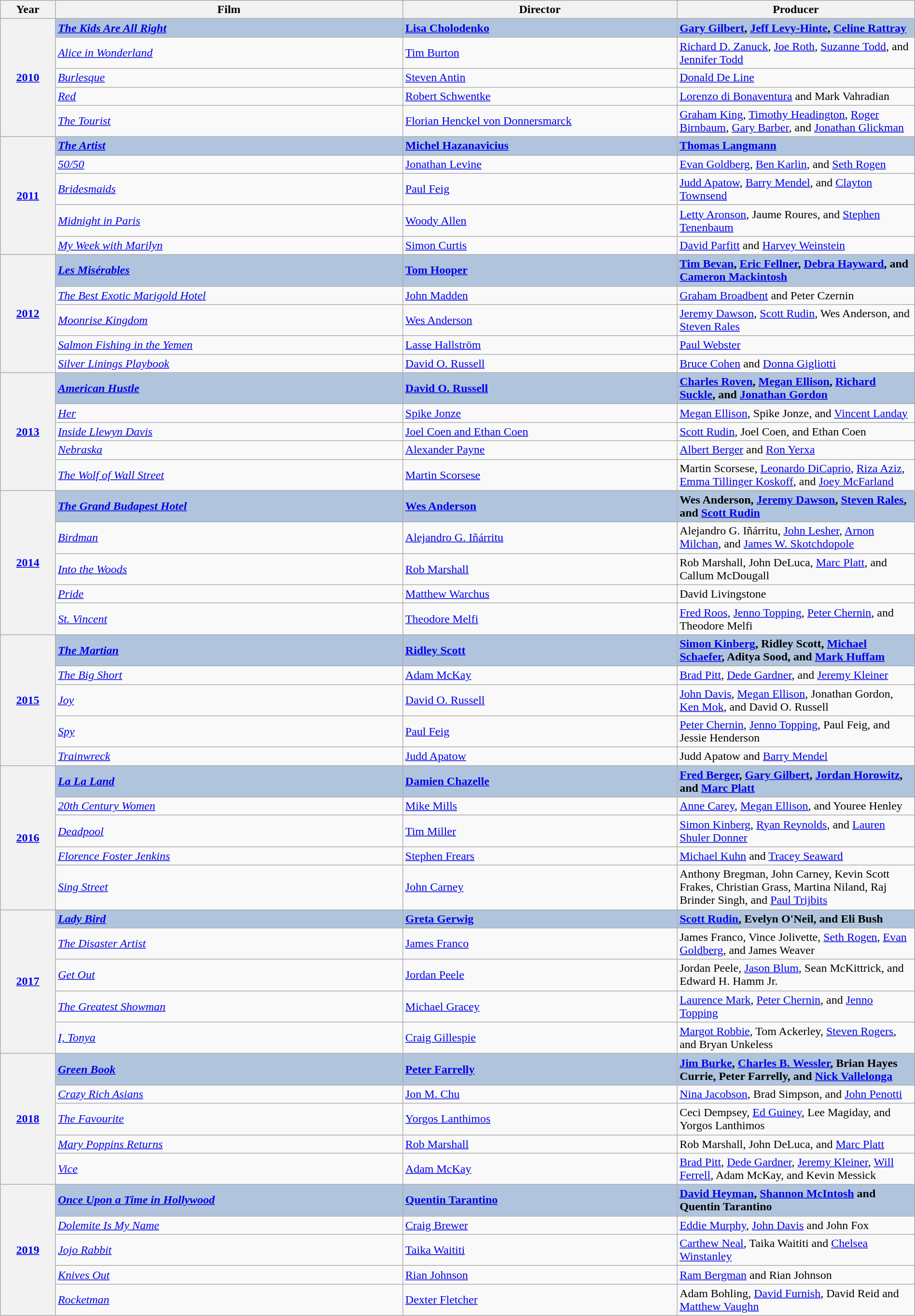<table class="wikitable sortable" style="width:100%; text-align:left">
<tr>
<th style="width:6%;">Year</th>
<th style="width:38%;">Film</th>
<th style="width:30%;">Director</th>
<th style="width:30%;">Producer</th>
</tr>
<tr>
<th rowspan="5" style="text-align:center;"><a href='#'>2010</a></th>
<td style="background:#b0c4de; text-align:left;"><strong><em><a href='#'>The Kids Are All Right</a></em></strong></td>
<td style="background:#B0C4DE;"><strong><a href='#'>Lisa Cholodenko</a></strong></td>
<td style="background:#B0C4DE;"><strong><a href='#'>Gary Gilbert</a>, <a href='#'>Jeff Levy-Hinte</a>, <a href='#'>Celine Rattray</a></strong></td>
</tr>
<tr>
<td style="text-align:left;"><em><a href='#'>Alice in Wonderland</a></em></td>
<td><a href='#'>Tim Burton</a></td>
<td><a href='#'>Richard D. Zanuck</a>, <a href='#'>Joe Roth</a>, <a href='#'>Suzanne Todd</a>, and <a href='#'>Jennifer Todd</a></td>
</tr>
<tr>
<td style="text-align:left;"><em><a href='#'>Burlesque</a></em></td>
<td><a href='#'>Steven Antin</a></td>
<td><a href='#'>Donald De Line</a></td>
</tr>
<tr>
<td style="text-align:left;"><em><a href='#'>Red</a></em></td>
<td><a href='#'>Robert Schwentke</a></td>
<td><a href='#'>Lorenzo di Bonaventura</a> and Mark Vahradian</td>
</tr>
<tr>
<td style="text-align:left;"><em><a href='#'>The Tourist</a></em></td>
<td><a href='#'>Florian Henckel von Donnersmarck</a></td>
<td><a href='#'>Graham King</a>, <a href='#'>Timothy Headington</a>, <a href='#'>Roger Birnbaum</a>, <a href='#'>Gary Barber</a>, and <a href='#'>Jonathan Glickman</a></td>
</tr>
<tr>
<th rowspan="5" style="text-align:center;"><a href='#'>2011</a></th>
<td style="background:#b0c4de; text-align:left;"><strong><em><a href='#'>The Artist</a></em></strong></td>
<td style="background:#B0C4DE;"><strong><a href='#'>Michel Hazanavicius</a></strong></td>
<td style="background:#B0C4DE;"><strong><a href='#'>Thomas Langmann</a></strong></td>
</tr>
<tr>
<td style="text-align:left;"><em><a href='#'>50/50</a></em></td>
<td><a href='#'>Jonathan Levine</a></td>
<td><a href='#'>Evan Goldberg</a>, <a href='#'>Ben Karlin</a>, and <a href='#'>Seth Rogen</a></td>
</tr>
<tr>
<td style="text-align:left;"><em><a href='#'>Bridesmaids</a></em></td>
<td><a href='#'>Paul Feig</a></td>
<td><a href='#'>Judd Apatow</a>, <a href='#'>Barry Mendel</a>, and <a href='#'>Clayton Townsend</a></td>
</tr>
<tr>
<td style="text-align:left;"><em><a href='#'>Midnight in Paris</a></em></td>
<td><a href='#'>Woody Allen</a></td>
<td><a href='#'>Letty Aronson</a>, Jaume Roures, and <a href='#'>Stephen Tenenbaum</a></td>
</tr>
<tr>
<td style="text-align:left;"><em><a href='#'>My Week with Marilyn</a></em></td>
<td><a href='#'>Simon Curtis</a></td>
<td><a href='#'>David Parfitt</a> and <a href='#'>Harvey Weinstein</a></td>
</tr>
<tr>
<th rowspan="5" style="text-align:center;"><a href='#'>2012</a></th>
<td style="background:#b0c4de; text-align:left;"><strong><em><a href='#'>Les Misérables</a></em></strong></td>
<td style="background:#B0C4DE;"><strong><a href='#'>Tom Hooper</a></strong></td>
<td style="background:#B0C4DE;"><strong><a href='#'>Tim Bevan</a>, <a href='#'>Eric Fellner</a>, <a href='#'>Debra Hayward</a>, and <a href='#'>Cameron Mackintosh</a></strong></td>
</tr>
<tr>
<td style="text-align:left;"><em><a href='#'>The Best Exotic Marigold Hotel</a></em></td>
<td><a href='#'>John Madden</a></td>
<td><a href='#'>Graham Broadbent</a> and Peter Czernin</td>
</tr>
<tr>
<td style="text-align:left;"><em><a href='#'>Moonrise Kingdom</a></em></td>
<td><a href='#'>Wes Anderson</a></td>
<td><a href='#'>Jeremy Dawson</a>, <a href='#'>Scott Rudin</a>, Wes Anderson, and <a href='#'>Steven Rales</a></td>
</tr>
<tr>
<td style="text-align:left;"><em><a href='#'>Salmon Fishing in the Yemen</a></em></td>
<td><a href='#'>Lasse Hallström</a></td>
<td><a href='#'>Paul Webster</a></td>
</tr>
<tr>
<td style="text-align:left;"><em><a href='#'>Silver Linings Playbook</a></em></td>
<td><a href='#'>David O. Russell</a></td>
<td><a href='#'>Bruce Cohen</a> and <a href='#'>Donna Gigliotti</a></td>
</tr>
<tr>
<th rowspan="5" style="text-align:center;"><a href='#'>2013</a></th>
<td style="background:#b0c4de; text-align:left;"><strong><em><a href='#'>American Hustle</a></em></strong></td>
<td style="background:#B0C4DE;"><strong><a href='#'>David O. Russell</a></strong></td>
<td style="background:#B0C4DE;"><strong><a href='#'>Charles Roven</a>, <a href='#'>Megan Ellison</a>, <a href='#'>Richard Suckle</a>, and <a href='#'>Jonathan Gordon</a></strong></td>
</tr>
<tr>
<td style="text-align:left;"><em><a href='#'>Her</a></em></td>
<td><a href='#'>Spike Jonze</a></td>
<td><a href='#'>Megan Ellison</a>, Spike Jonze, and <a href='#'>Vincent Landay</a></td>
</tr>
<tr>
<td style="text-align:left;"><em><a href='#'>Inside Llewyn Davis</a></em></td>
<td><a href='#'>Joel Coen and Ethan Coen</a></td>
<td><a href='#'>Scott Rudin</a>, Joel Coen, and Ethan Coen</td>
</tr>
<tr>
<td style="text-align:left;"><em><a href='#'>Nebraska</a></em></td>
<td><a href='#'>Alexander Payne</a></td>
<td><a href='#'>Albert Berger</a> and <a href='#'>Ron Yerxa</a></td>
</tr>
<tr>
<td style="text-align:left;"><em><a href='#'>The Wolf of Wall Street</a></em></td>
<td><a href='#'>Martin Scorsese</a></td>
<td>Martin Scorsese, <a href='#'>Leonardo DiCaprio</a>, <a href='#'>Riza Aziz</a>, <a href='#'>Emma Tillinger Koskoff</a>, and <a href='#'>Joey McFarland</a></td>
</tr>
<tr>
<th rowspan="5" style="text-align:center;"><a href='#'>2014</a></th>
<td style="background:#b0c4de; text-align:left;"><strong><em><a href='#'>The Grand Budapest Hotel</a></em></strong></td>
<td style="background:#B0C4DE;"><strong><a href='#'>Wes Anderson</a></strong></td>
<td style="background:#B0C4DE;"><strong>Wes Anderson, <a href='#'>Jeremy Dawson</a>, <a href='#'>Steven Rales</a>, and <a href='#'>Scott Rudin</a></strong></td>
</tr>
<tr>
<td style="text-align:left;"><em><a href='#'>Birdman</a></em></td>
<td><a href='#'>Alejandro G. Iñárritu</a></td>
<td>Alejandro G. Iñárritu, <a href='#'>John Lesher</a>, <a href='#'>Arnon Milchan</a>, and <a href='#'>James W. Skotchdopole</a></td>
</tr>
<tr>
<td style="text-align:left;"><em><a href='#'>Into the Woods</a></em></td>
<td><a href='#'>Rob Marshall</a></td>
<td>Rob Marshall, John DeLuca, <a href='#'>Marc Platt</a>, and Callum McDougall</td>
</tr>
<tr>
<td style="text-align:left;"><em><a href='#'>Pride</a></em></td>
<td><a href='#'>Matthew Warchus</a></td>
<td>David Livingstone</td>
</tr>
<tr>
<td style="text-align:left;"><em><a href='#'>St. Vincent</a></em></td>
<td><a href='#'>Theodore Melfi</a></td>
<td><a href='#'>Fred Roos</a>, <a href='#'>Jenno Topping</a>, <a href='#'>Peter Chernin</a>, and Theodore Melfi</td>
</tr>
<tr>
<th rowspan="5" style="text-align:center;"><a href='#'>2015</a></th>
<td style="background:#b0c4de; text-align:left;"><strong><em><a href='#'>The Martian</a></em></strong></td>
<td style="background:#B0C4DE;"><strong><a href='#'>Ridley Scott</a></strong></td>
<td style="background:#B0C4DE;"><strong><a href='#'>Simon Kinberg</a>, Ridley Scott, <a href='#'>Michael Schaefer</a>, Aditya Sood, and <a href='#'>Mark Huffam</a></strong></td>
</tr>
<tr>
<td style="text-align:left;"><em><a href='#'>The Big Short</a></em></td>
<td><a href='#'>Adam McKay</a></td>
<td><a href='#'>Brad Pitt</a>, <a href='#'>Dede Gardner</a>, and <a href='#'>Jeremy Kleiner</a></td>
</tr>
<tr>
<td style="text-align:left;"><em><a href='#'>Joy</a></em></td>
<td><a href='#'>David O. Russell</a></td>
<td><a href='#'>John Davis</a>, <a href='#'>Megan Ellison</a>, Jonathan Gordon, <a href='#'>Ken Mok</a>, and David O. Russell</td>
</tr>
<tr>
<td style="text-align:left;"><em><a href='#'>Spy</a></em></td>
<td><a href='#'>Paul Feig</a></td>
<td><a href='#'>Peter Chernin</a>, <a href='#'>Jenno Topping</a>, Paul Feig, and Jessie Henderson</td>
</tr>
<tr>
<td style="text-align:left;"><em><a href='#'>Trainwreck</a></em></td>
<td><a href='#'>Judd Apatow</a></td>
<td>Judd Apatow and <a href='#'>Barry Mendel</a></td>
</tr>
<tr>
<th rowspan="5" style="text-align:center;"><a href='#'>2016</a></th>
<td style="background:#b0c4de; text-align:left;"><strong><em><a href='#'>La La Land</a></em></strong></td>
<td style="background:#B0C4DE;"><strong><a href='#'>Damien Chazelle</a></strong></td>
<td style="background:#B0C4DE;"><strong><a href='#'>Fred Berger</a>, <a href='#'>Gary Gilbert</a>, <a href='#'>Jordan Horowitz</a>, and <a href='#'>Marc Platt</a></strong></td>
</tr>
<tr>
<td style="text-align:left;"><em><a href='#'>20th Century Women</a></em></td>
<td><a href='#'>Mike Mills</a></td>
<td><a href='#'>Anne Carey</a>, <a href='#'>Megan Ellison</a>, and Youree Henley</td>
</tr>
<tr>
<td style="text-align:left;"><em><a href='#'>Deadpool</a></em></td>
<td><a href='#'>Tim Miller</a></td>
<td><a href='#'>Simon Kinberg</a>, <a href='#'>Ryan Reynolds</a>, and <a href='#'>Lauren Shuler Donner</a></td>
</tr>
<tr>
<td style="text-align:left;"><em><a href='#'>Florence Foster Jenkins</a></em></td>
<td><a href='#'>Stephen Frears</a></td>
<td><a href='#'>Michael Kuhn</a> and <a href='#'>Tracey Seaward</a></td>
</tr>
<tr>
<td style="text-align:left;"><em><a href='#'>Sing Street</a></em></td>
<td><a href='#'>John Carney</a></td>
<td>Anthony Bregman, John Carney, Kevin Scott Frakes, Christian Grass, Martina Niland, Raj Brinder Singh, and <a href='#'>Paul Trijbits</a></td>
</tr>
<tr>
<th rowspan="5" style="text-align:center;"><a href='#'>2017</a></th>
<td style="background:#b0c4de; text-align:left;"><strong><em><a href='#'>Lady Bird</a></em></strong></td>
<td style="background:#B0C4DE;"><strong><a href='#'>Greta Gerwig</a></strong></td>
<td style="background:#B0C4DE;"><strong><a href='#'>Scott Rudin</a>, Evelyn O'Neil, and Eli Bush</strong></td>
</tr>
<tr>
<td style= text-align:left;"><em><a href='#'>The Disaster Artist</a></em></td>
<td style="text-align:left;"><a href='#'>James Franco</a></td>
<td style="text-align:left;">James Franco, Vince Jolivette, <a href='#'>Seth Rogen</a>, <a href='#'>Evan Goldberg</a>, and James Weaver</td>
</tr>
<tr>
<td style="text-align:left;"><em><a href='#'>Get Out</a></em></td>
<td><a href='#'>Jordan Peele</a></td>
<td>Jordan Peele, <a href='#'>Jason Blum</a>, Sean McKittrick, and Edward H. Hamm Jr.</td>
</tr>
<tr>
<td style="text-align:left;"><em><a href='#'>The Greatest Showman</a></em></td>
<td><a href='#'>Michael Gracey</a></td>
<td><a href='#'>Laurence Mark</a>, <a href='#'>Peter Chernin</a>, and <a href='#'>Jenno Topping</a></td>
</tr>
<tr>
<td style="text-align:left;"><em><a href='#'>I, Tonya</a></em></td>
<td><a href='#'>Craig Gillespie</a></td>
<td><a href='#'>Margot Robbie</a>, Tom Ackerley, <a href='#'>Steven Rogers</a>, and Bryan Unkeless</td>
</tr>
<tr>
<th rowspan="5" style="text-align:center;"><a href='#'>2018</a></th>
<td style="background:#b0c4de; text-align:left;"><strong><em><a href='#'>Green Book</a></em></strong></td>
<td style="background:#B0C4DE;"><strong><a href='#'>Peter Farrelly</a></strong></td>
<td style="background:#B0C4DE;"><strong><a href='#'>Jim Burke</a>, <a href='#'>Charles B. Wessler</a>, Brian Hayes Currie, Peter Farrelly, and <a href='#'>Nick Vallelonga</a></strong></td>
</tr>
<tr>
<td style="text-align:left;"><em><a href='#'>Crazy Rich Asians</a></em></td>
<td><a href='#'>Jon M. Chu</a></td>
<td><a href='#'>Nina Jacobson</a>, Brad Simpson, and <a href='#'>John Penotti</a></td>
</tr>
<tr>
<td style= text-align:left;"><em><a href='#'>The Favourite</a></em></td>
<td style="text-align:left;"><a href='#'>Yorgos Lanthimos</a></td>
<td style="text-align:left;">Ceci Dempsey, <a href='#'>Ed Guiney</a>, Lee Magiday, and Yorgos Lanthimos</td>
</tr>
<tr>
<td style="text-align:left;"><em><a href='#'>Mary Poppins Returns</a></em></td>
<td><a href='#'>Rob Marshall</a></td>
<td>Rob Marshall, John DeLuca, and <a href='#'>Marc Platt</a></td>
</tr>
<tr>
<td style="text-align:left;"><em><a href='#'>Vice</a></em></td>
<td><a href='#'>Adam McKay</a></td>
<td><a href='#'>Brad Pitt</a>, <a href='#'>Dede Gardner</a>, <a href='#'>Jeremy Kleiner</a>, <a href='#'>Will Ferrell</a>, Adam McKay, and Kevin Messick</td>
</tr>
<tr>
<th rowspan="5" style="text-align:center;"><a href='#'>2019</a></th>
<td style="background:#b0c4de; text-align:left;"><strong><em><a href='#'>Once Upon a Time in Hollywood</a></em></strong></td>
<td style="background:#B0C4DE;"><strong><a href='#'>Quentin Tarantino</a></strong></td>
<td style="background:#B0C4DE;"><strong><a href='#'>David Heyman</a>, <a href='#'>Shannon McIntosh</a> and Quentin Tarantino</strong></td>
</tr>
<tr>
<td style="text-align:left;"><em><a href='#'>Dolemite Is My Name</a></em></td>
<td><a href='#'>Craig Brewer</a></td>
<td><a href='#'>Eddie Murphy</a>, <a href='#'>John Davis</a> and John Fox</td>
</tr>
<tr>
<td style="text-align:left;"><em><a href='#'>Jojo Rabbit</a></em></td>
<td><a href='#'>Taika Waititi</a></td>
<td><a href='#'>Carthew Neal</a>, Taika Waititi and <a href='#'>Chelsea Winstanley</a></td>
</tr>
<tr>
<td style= text-align:left;"><em><a href='#'>Knives Out</a></em></td>
<td style="text-align:left;"><a href='#'>Rian Johnson</a></td>
<td style="text-align:left;"><a href='#'>Ram Bergman</a> and Rian Johnson</td>
</tr>
<tr>
<td style="text-align:left;"><em><a href='#'>Rocketman</a></em></td>
<td><a href='#'>Dexter Fletcher</a></td>
<td>Adam Bohling, <a href='#'>David Furnish</a>, David Reid and <a href='#'>Matthew Vaughn</a></td>
</tr>
</table>
